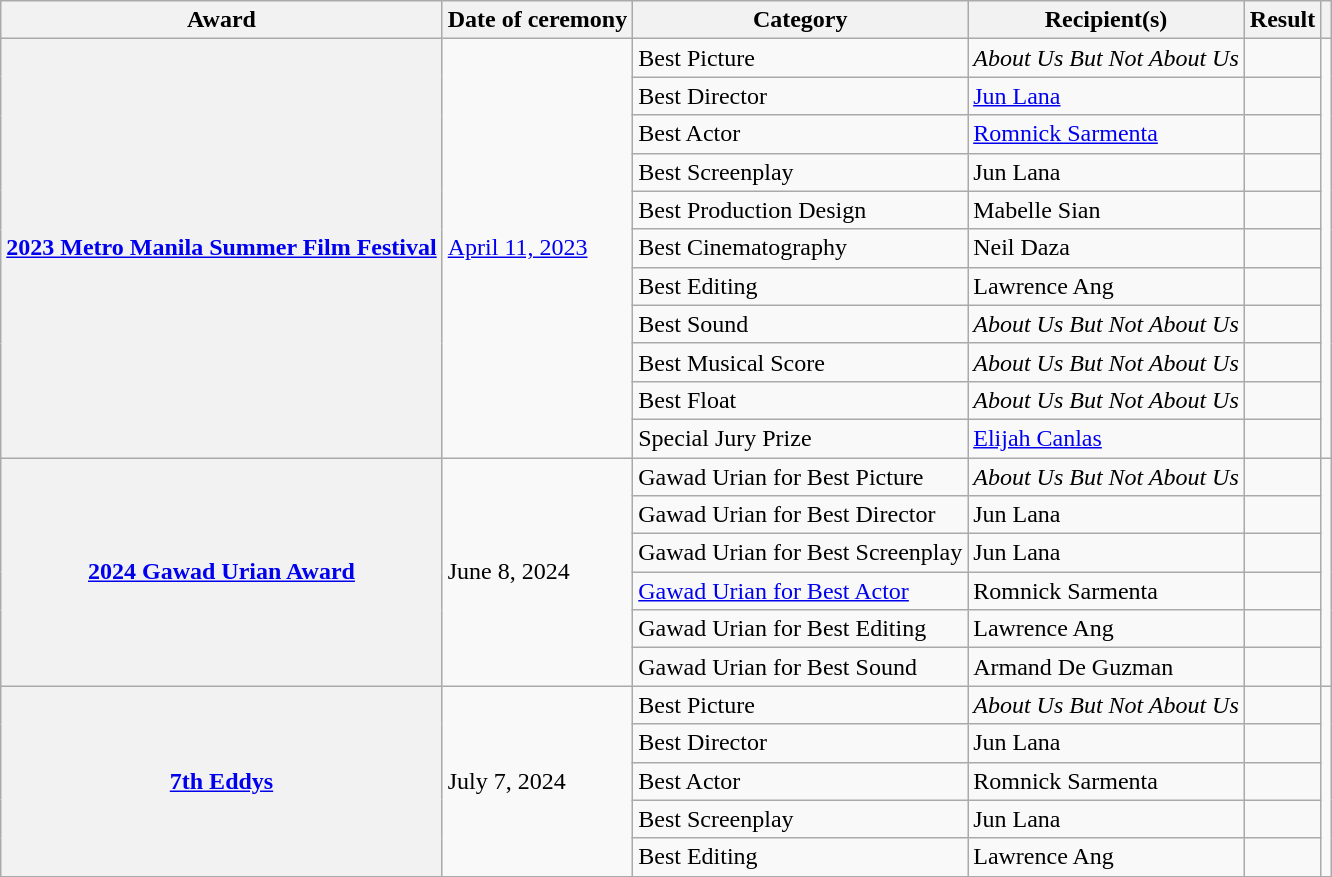<table class="wikitable sortable plainrowheaders">
<tr>
<th scope="col">Award</th>
<th scope="col" data-sort-type="date">Date of ceremony</th>
<th scope="col">Category</th>
<th scope="col">Recipient(s)</th>
<th scope="col">Result</th>
<th scope="col" class="unsortable"></th>
</tr>
<tr>
<th scope="row" rowspan="11"><a href='#'>2023 Metro Manila Summer Film Festival</a></th>
<td rowspan="11"><a href='#'>April 11, 2023</a></td>
<td>Best Picture</td>
<td><em>About Us But Not About Us</em></td>
<td></td>
<td rowspan="11"></td>
</tr>
<tr>
<td>Best Director</td>
<td><a href='#'>Jun Lana</a></td>
<td></td>
</tr>
<tr>
<td>Best Actor</td>
<td><a href='#'>Romnick Sarmenta</a></td>
<td></td>
</tr>
<tr>
<td>Best Screenplay</td>
<td>Jun Lana</td>
<td></td>
</tr>
<tr>
<td>Best Production Design</td>
<td>Mabelle Sian</td>
<td></td>
</tr>
<tr>
<td>Best Cinematography</td>
<td>Neil Daza</td>
<td></td>
</tr>
<tr>
<td>Best Editing</td>
<td>Lawrence Ang</td>
<td></td>
</tr>
<tr>
<td>Best Sound</td>
<td><em>About Us But Not About Us</em></td>
<td></td>
</tr>
<tr>
<td>Best Musical Score</td>
<td><em>About Us But Not About Us</em></td>
<td></td>
</tr>
<tr>
<td>Best Float</td>
<td><em>About Us But Not About Us</em></td>
<td></td>
</tr>
<tr>
<td>Special Jury Prize</td>
<td><a href='#'>Elijah Canlas</a></td>
<td></td>
</tr>
<tr>
<th scope="row" rowspan="6"><a href='#'>2024 Gawad Urian Award</a></th>
<td rowspan="6">June 8, 2024</td>
<td>Gawad Urian for Best Picture</td>
<td><em>About Us But Not About Us</em></td>
<td></td>
<td rowspan="6"></td>
</tr>
<tr>
<td>Gawad Urian for Best Director</td>
<td>Jun Lana</td>
<td></td>
</tr>
<tr>
<td>Gawad Urian for Best Screenplay</td>
<td>Jun Lana</td>
<td></td>
</tr>
<tr>
<td><a href='#'>Gawad Urian for Best Actor</a></td>
<td>Romnick Sarmenta</td>
<td></td>
</tr>
<tr>
<td>Gawad Urian for Best Editing</td>
<td>Lawrence Ang</td>
<td></td>
</tr>
<tr>
<td>Gawad Urian for Best Sound</td>
<td>Armand De Guzman</td>
<td></td>
</tr>
<tr>
<th scope="row" rowspan="5"><a href='#'>7th Eddys</a></th>
<td rowspan="5">July 7, 2024</td>
<td>Best Picture</td>
<td><em>About Us But Not About Us</em></td>
<td></td>
<td rowspan="5"></td>
</tr>
<tr>
<td>Best Director</td>
<td>Jun Lana</td>
<td></td>
</tr>
<tr>
<td>Best Actor</td>
<td>Romnick Sarmenta</td>
<td></td>
</tr>
<tr>
<td>Best Screenplay</td>
<td>Jun Lana</td>
<td></td>
</tr>
<tr>
<td>Best Editing</td>
<td>Lawrence Ang</td>
<td></td>
</tr>
</table>
